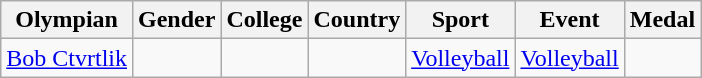<table class="wikitable">
<tr>
<th>Olympian</th>
<th>Gender</th>
<th>College</th>
<th>Country</th>
<th>Sport</th>
<th>Event</th>
<th>Medal</th>
</tr>
<tr>
<td><a href='#'>Bob Ctvrtlik</a></td>
<td></td>
<td></td>
<td></td>
<td><a href='#'>Volleyball</a></td>
<td><a href='#'>Volleyball</a></td>
<td></td>
</tr>
</table>
